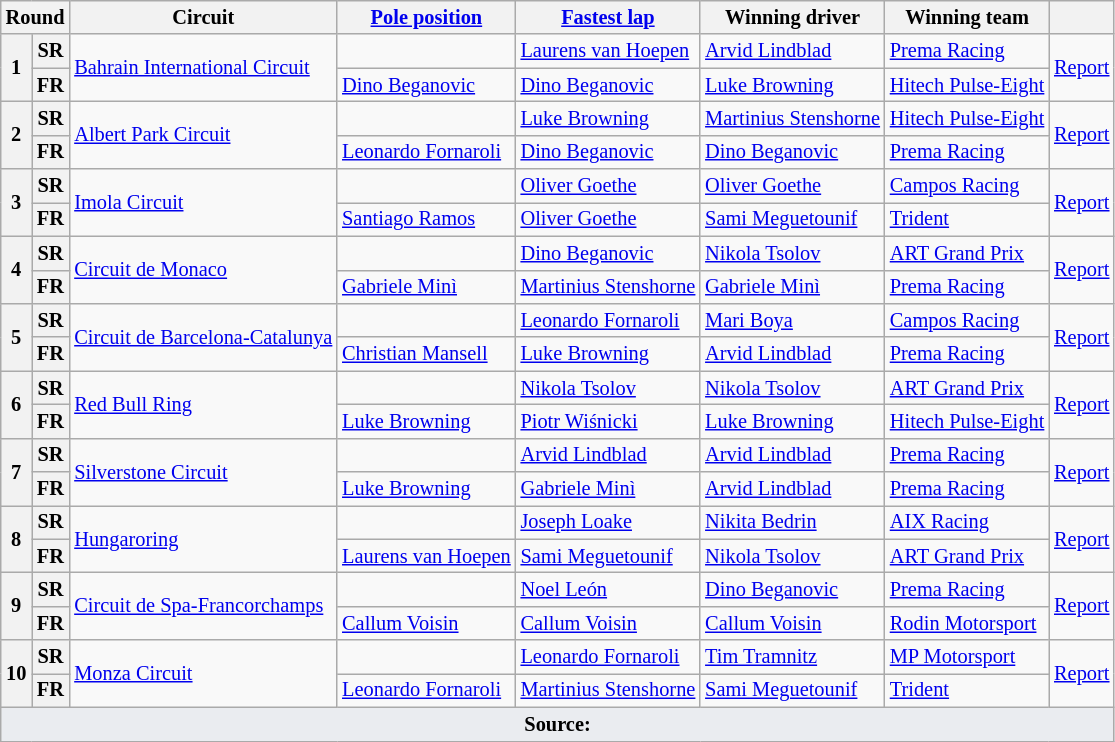<table class="wikitable" style="font-size: 85%;">
<tr>
<th colspan="2">Round</th>
<th>Circuit</th>
<th nowrap=""><a href='#'>Pole position</a></th>
<th nowrap=""><a href='#'>Fastest lap</a></th>
<th nowrap="">Winning driver</th>
<th nowrap="">Winning team</th>
<th nowrap=""></th>
</tr>
<tr>
<th rowspan="2">1</th>
<th>SR</th>
<td rowspan="2"> <a href='#'>Bahrain International Circuit</a></td>
<td></td>
<td> <a href='#'>Laurens van Hoepen</a></td>
<td nowrap> <a href='#'>Arvid Lindblad</a></td>
<td nowrap> <a href='#'>Prema Racing</a></td>
<td rowspan="2"><a href='#'>Report</a></td>
</tr>
<tr>
<th>FR</th>
<td> <a href='#'>Dino Beganovic</a></td>
<td nowrap=""> <a href='#'>Dino Beganovic</a></td>
<td nowrap=""> <a href='#'>Luke Browning</a></td>
<td nowrap=""> <a href='#'>Hitech Pulse-Eight</a></td>
</tr>
<tr>
<th rowspan="2">2</th>
<th>SR</th>
<td rowspan="2"> <a href='#'>Albert Park Circuit</a></td>
<td></td>
<td nowrap=""> <a href='#'>Luke Browning</a></td>
<td nowrap=""> <a href='#'>Martinius Stenshorne</a></td>
<td nowrap=""> <a href='#'>Hitech Pulse-Eight</a></td>
<td rowspan="2"><a href='#'>Report</a></td>
</tr>
<tr>
<th>FR</th>
<td> <a href='#'>Leonardo Fornaroli</a></td>
<td nowrap> <a href='#'>Dino Beganovic</a></td>
<td nowrap> <a href='#'>Dino Beganovic</a></td>
<td nowrap> <a href='#'>Prema Racing</a></td>
</tr>
<tr>
<th rowspan="2">3</th>
<th>SR</th>
<td rowspan="2"> <a href='#'>Imola Circuit</a></td>
<td></td>
<td nowrap=""> <a href='#'>Oliver Goethe</a></td>
<td nowrap=""> <a href='#'>Oliver Goethe</a></td>
<td nowrap=""> <a href='#'>Campos Racing</a></td>
<td rowspan="2"><a href='#'>Report</a></td>
</tr>
<tr>
<th>FR</th>
<td> <a href='#'>Santiago Ramos</a></td>
<td nowrap=""> <a href='#'>Oliver Goethe</a></td>
<td nowrap=""> <a href='#'>Sami Meguetounif</a></td>
<td nowrap=""> <a href='#'>Trident</a></td>
</tr>
<tr>
<th rowspan="2">4</th>
<th>SR</th>
<td rowspan="2"> <a href='#'>Circuit de Monaco</a></td>
<td></td>
<td> <a href='#'>Dino Beganovic</a></td>
<td> <a href='#'>Nikola Tsolov</a></td>
<td> <a href='#'>ART Grand Prix</a></td>
<td rowspan="2"><a href='#'>Report</a></td>
</tr>
<tr>
<th>FR</th>
<td nowrap> <a href='#'>Gabriele Minì</a></td>
<td nowrap> <a href='#'>Martinius Stenshorne</a></td>
<td> <a href='#'>Gabriele Minì</a></td>
<td> <a href='#'>Prema Racing</a></td>
</tr>
<tr>
<th rowspan="2">5</th>
<th>SR</th>
<td rowspan="2" nowrap=""> <a href='#'>Circuit de Barcelona-Catalunya</a></td>
<td></td>
<td> <a href='#'>Leonardo Fornaroli</a></td>
<td> <a href='#'>Mari Boya</a></td>
<td> <a href='#'>Campos Racing</a></td>
<td rowspan="2"><a href='#'>Report</a></td>
</tr>
<tr>
<th>FR</th>
<td> <a href='#'>Christian Mansell</a></td>
<td> <a href='#'>Luke Browning</a></td>
<td> <a href='#'>Arvid Lindblad</a></td>
<td> <a href='#'>Prema Racing</a></td>
</tr>
<tr>
<th rowspan="2">6</th>
<th>SR</th>
<td rowspan="2"> <a href='#'>Red Bull Ring</a></td>
<td></td>
<td> <a href='#'>Nikola Tsolov</a></td>
<td> <a href='#'>Nikola Tsolov</a></td>
<td> <a href='#'>ART Grand Prix</a></td>
<td rowspan="2"><a href='#'>Report</a></td>
</tr>
<tr>
<th>FR</th>
<td> <a href='#'>Luke Browning</a></td>
<td> <a href='#'>Piotr Wiśnicki</a></td>
<td> <a href='#'>Luke Browning</a></td>
<td nowrap=""> <a href='#'>Hitech Pulse-Eight</a></td>
</tr>
<tr>
<th rowspan="2">7</th>
<th>SR</th>
<td rowspan="2"> <a href='#'>Silverstone Circuit</a></td>
<td></td>
<td> <a href='#'>Arvid Lindblad</a></td>
<td> <a href='#'>Arvid Lindblad</a></td>
<td> <a href='#'>Prema Racing</a></td>
<td rowspan="2"><a href='#'>Report</a></td>
</tr>
<tr>
<th>FR</th>
<td nowrap=""> <a href='#'>Luke Browning</a></td>
<td> <a href='#'>Gabriele Minì</a></td>
<td> <a href='#'>Arvid Lindblad</a></td>
<td> <a href='#'>Prema Racing</a></td>
</tr>
<tr>
<th rowspan="2">8</th>
<th>SR</th>
<td rowspan="2"> <a href='#'>Hungaroring</a></td>
<td></td>
<td> <a href='#'>Joseph Loake</a></td>
<td> <a href='#'>Nikita Bedrin</a></td>
<td> <a href='#'>AIX Racing</a></td>
<td rowspan="2"><a href='#'>Report</a></td>
</tr>
<tr>
<th>FR</th>
<td nowrap> <a href='#'>Laurens van Hoepen</a></td>
<td> <a href='#'>Sami Meguetounif</a></td>
<td> <a href='#'>Nikola Tsolov</a></td>
<td> <a href='#'>ART Grand Prix</a></td>
</tr>
<tr>
<th rowspan="2">9</th>
<th>SR</th>
<td rowspan="2"> <a href='#'>Circuit de Spa-Francorchamps</a></td>
<td></td>
<td> <a href='#'>Noel León</a></td>
<td nowrap=""> <a href='#'>Dino Beganovic</a></td>
<td nowrap=""> <a href='#'>Prema Racing</a></td>
<td rowspan="2"><a href='#'>Report</a></td>
</tr>
<tr>
<th>FR</th>
<td> <a href='#'>Callum Voisin</a></td>
<td> <a href='#'>Callum Voisin</a></td>
<td> <a href='#'>Callum Voisin</a></td>
<td> <a href='#'>Rodin Motorsport</a></td>
</tr>
<tr>
<th rowspan="2">10</th>
<th>SR</th>
<td rowspan="2"> <a href='#'>Monza Circuit</a></td>
<td></td>
<td> <a href='#'>Leonardo Fornaroli</a></td>
<td> <a href='#'>Tim Tramnitz</a></td>
<td> <a href='#'>MP Motorsport</a></td>
<td rowspan="2"><a href='#'>Report</a></td>
</tr>
<tr>
<th>FR</th>
<td> <a href='#'>Leonardo Fornaroli</a></td>
<td> <a href='#'>Martinius Stenshorne</a></td>
<td> <a href='#'>Sami Meguetounif</a></td>
<td> <a href='#'>Trident</a></td>
</tr>
<tr>
<td colspan="8" style="background-color:#EAECF0;text-align:center" align="bottom"><strong>Source:</strong></td>
</tr>
</table>
